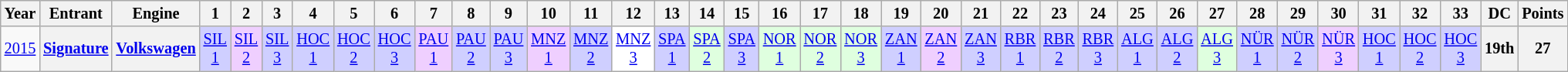<table class="wikitable" style="text-align:center; font-size:85%">
<tr>
<th>Year</th>
<th>Entrant</th>
<th>Engine</th>
<th>1</th>
<th>2</th>
<th>3</th>
<th>4</th>
<th>5</th>
<th>6</th>
<th>7</th>
<th>8</th>
<th>9</th>
<th>10</th>
<th>11</th>
<th>12</th>
<th>13</th>
<th>14</th>
<th>15</th>
<th>16</th>
<th>17</th>
<th>18</th>
<th>19</th>
<th>20</th>
<th>21</th>
<th>22</th>
<th>23</th>
<th>24</th>
<th>25</th>
<th>26</th>
<th>27</th>
<th>28</th>
<th>29</th>
<th>30</th>
<th>31</th>
<th>32</th>
<th>33</th>
<th>DC</th>
<th>Points</th>
</tr>
<tr>
<td><a href='#'>2015</a></td>
<th><a href='#'>Signature</a></th>
<th><a href='#'>Volkswagen</a></th>
<td style="background:#CFCFFF;"><a href='#'>SIL<br>1</a><br></td>
<td style="background:#EFCFFF;"><a href='#'>SIL<br>2</a><br></td>
<td style="background:#CFCFFF;"><a href='#'>SIL<br>3</a><br></td>
<td style="background:#CFCFFF;"><a href='#'>HOC<br>1</a><br></td>
<td style="background:#CFCFFF;"><a href='#'>HOC<br>2</a><br></td>
<td style="background:#CFCFFF;"><a href='#'>HOC<br>3</a><br></td>
<td style="background:#EFCFFF;"><a href='#'>PAU<br>1</a><br></td>
<td style="background:#CFCFFF;"><a href='#'>PAU<br>2</a><br></td>
<td style="background:#CFCFFF;"><a href='#'>PAU<br>3</a><br></td>
<td style="background:#EFCFFF;"><a href='#'>MNZ<br>1</a><br></td>
<td style="background:#CFCFFF;"><a href='#'>MNZ<br>2</a><br></td>
<td style="background:#FFFFFF;"><a href='#'>MNZ<br>3</a><br></td>
<td style="background:#CFCFFF;"><a href='#'>SPA<br>1</a><br></td>
<td style="background:#DFFFDF;"><a href='#'>SPA<br>2</a><br></td>
<td style="background:#CFCFFF;"><a href='#'>SPA<br>3</a><br></td>
<td style="background:#DFFFDF;"><a href='#'>NOR<br>1</a><br></td>
<td style="background:#DFFFDF;"><a href='#'>NOR<br>2</a><br></td>
<td style="background:#DFFFDF;"><a href='#'>NOR<br>3</a><br></td>
<td style="background:#CFCFFF;"><a href='#'>ZAN<br>1</a><br></td>
<td style="background:#EFCFFF;"><a href='#'>ZAN<br>2</a><br></td>
<td style="background:#CFCFFF;"><a href='#'>ZAN<br>3</a><br></td>
<td style="background:#CFCFFF;"><a href='#'>RBR<br>1</a><br></td>
<td style="background:#CFCFFF;"><a href='#'>RBR<br>2</a><br></td>
<td style="background:#CFCFFF;"><a href='#'>RBR<br>3</a><br></td>
<td style="background:#CFCFFF;"><a href='#'>ALG<br>1</a><br></td>
<td style="background:#CFCFFF;"><a href='#'>ALG<br>2</a><br></td>
<td style="background:#DFFFDF;"><a href='#'>ALG<br>3</a><br></td>
<td style="background:#CFCFFF;"><a href='#'>NÜR<br>1</a><br></td>
<td style="background:#CFCFFF;"><a href='#'>NÜR<br>2</a><br></td>
<td style="background:#EFCFFF;"><a href='#'>NÜR<br>3</a><br></td>
<td style="background:#CFCFFF;"><a href='#'>HOC<br>1</a><br></td>
<td style="background:#CFCFFF;"><a href='#'>HOC<br>2</a><br></td>
<td style="background:#CFCFFF;"><a href='#'>HOC<br>3</a><br></td>
<th>19th</th>
<th>27</th>
</tr>
</table>
